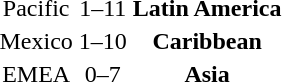<table>
<tr>
<td align=center>Pacific</td>
<td align=center>1–11</td>
<td align=center><strong>Latin America</strong></td>
</tr>
<tr>
<td align=center>Mexico</td>
<td align=center>1–10</td>
<td align=center><strong>Caribbean</strong></td>
</tr>
<tr>
<td align=center>EMEA</td>
<td align=center>0–7</td>
<td align=center><strong>Asia</strong></td>
</tr>
</table>
